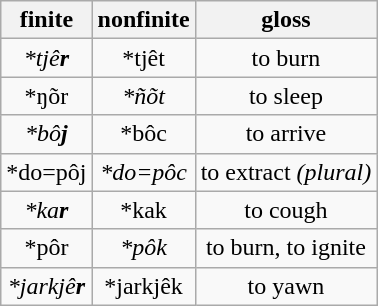<table class="wikitable" style="text-align: center;">
<tr>
<th>finite</th>
<th>nonfinite</th>
<th>gloss</th>
</tr>
<tr>
<td><em>*tjê<strong>r<strong><em></td>
<td></em>*tjêt<em></td>
<td>to burn</td>
</tr>
<tr>
<td></em>*ŋõ</strong>r</em></strong></td>
<td><em>*ñõt</em></td>
<td>to sleep</td>
</tr>
<tr>
<td><em>*bô<strong>j<strong><em></td>
<td></em>*bôc<em></td>
<td>to arrive</td>
</tr>
<tr>
<td></em>*do=pô</strong>j</em></strong></td>
<td><em>*do=pôc</em></td>
<td>to extract <em>(plural)</em></td>
</tr>
<tr>
<td><em>*ka<strong>r<strong><em></td>
<td></em>*kak<em></td>
<td>to cough</td>
</tr>
<tr>
<td></em>*pô</strong>r</em></strong></td>
<td><em>*pôk</em></td>
<td>to burn, to ignite</td>
</tr>
<tr>
<td><em>*jarkjê<strong>r<strong><em></td>
<td></em>*jarkjêk<em></td>
<td>to yawn</td>
</tr>
</table>
